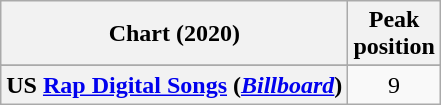<table class="wikitable plainrowheaders sortable" style="text-align:center">
<tr>
<th scope="col">Chart (2020)</th>
<th scope="col">Peak<br>position</th>
</tr>
<tr>
</tr>
<tr>
</tr>
<tr>
<th scope="row">US <a href='#'>Rap Digital Songs</a> (<a href='#'><em>Billboard</em></a>)</th>
<td>9</td>
</tr>
</table>
